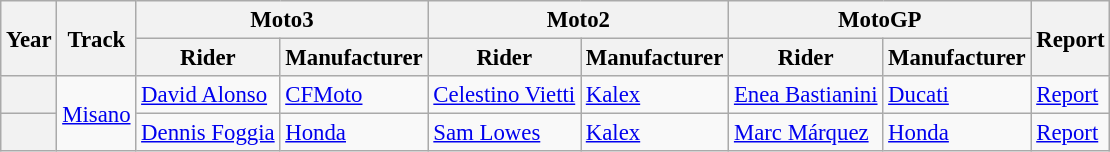<table class="wikitable" style="font-size: 95%;">
<tr>
<th rowspan=2>Year</th>
<th rowspan=2>Track</th>
<th colspan=2>Moto3</th>
<th colspan=2>Moto2</th>
<th colspan=2>MotoGP</th>
<th rowspan=2>Report</th>
</tr>
<tr>
<th>Rider</th>
<th>Manufacturer</th>
<th>Rider</th>
<th>Manufacturer</th>
<th>Rider</th>
<th>Manufacturer</th>
</tr>
<tr>
<th></th>
<td rowspan=2><a href='#'>Misano</a></td>
<td> <a href='#'>David Alonso</a></td>
<td><a href='#'>CFMoto</a></td>
<td> <a href='#'>Celestino Vietti</a></td>
<td><a href='#'>Kalex</a></td>
<td> <a href='#'>Enea Bastianini</a></td>
<td><a href='#'>Ducati</a></td>
<td><a href='#'>Report</a></td>
</tr>
<tr>
<th></th>
<td> <a href='#'>Dennis Foggia</a></td>
<td><a href='#'>Honda</a></td>
<td> <a href='#'>Sam Lowes</a></td>
<td><a href='#'>Kalex</a></td>
<td> <a href='#'>Marc Márquez</a></td>
<td><a href='#'>Honda</a></td>
<td><a href='#'>Report</a></td>
</tr>
</table>
